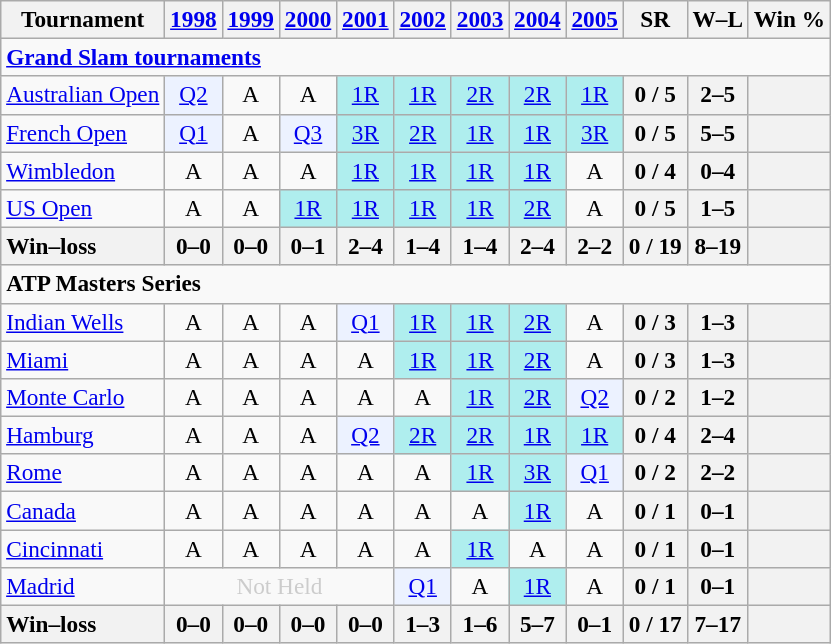<table class=wikitable style=text-align:center;font-size:97%>
<tr>
<th>Tournament</th>
<th><a href='#'>1998</a></th>
<th><a href='#'>1999</a></th>
<th><a href='#'>2000</a></th>
<th><a href='#'>2001</a></th>
<th><a href='#'>2002</a></th>
<th><a href='#'>2003</a></th>
<th><a href='#'>2004</a></th>
<th><a href='#'>2005</a></th>
<th>SR</th>
<th>W–L</th>
<th>Win %</th>
</tr>
<tr>
<td colspan=23 align=left><strong><a href='#'>Grand Slam tournaments</a></strong></td>
</tr>
<tr>
<td align=left><a href='#'>Australian Open</a></td>
<td bgcolor=ecf2ff><a href='#'>Q2</a></td>
<td>A</td>
<td>A</td>
<td bgcolor=afeeee><a href='#'>1R</a></td>
<td bgcolor=afeeee><a href='#'>1R</a></td>
<td bgcolor=afeeee><a href='#'>2R</a></td>
<td bgcolor=afeeee><a href='#'>2R</a></td>
<td bgcolor=afeeee><a href='#'>1R</a></td>
<th>0 / 5</th>
<th>2–5</th>
<th></th>
</tr>
<tr>
<td align=left><a href='#'>French Open</a></td>
<td bgcolor=ecf2ff><a href='#'>Q1</a></td>
<td>A</td>
<td bgcolor=ecf2ff><a href='#'>Q3</a></td>
<td bgcolor=afeeee><a href='#'>3R</a></td>
<td bgcolor=afeeee><a href='#'>2R</a></td>
<td bgcolor=afeeee><a href='#'>1R</a></td>
<td bgcolor=afeeee><a href='#'>1R</a></td>
<td bgcolor=afeeee><a href='#'>3R</a></td>
<th>0 / 5</th>
<th>5–5</th>
<th></th>
</tr>
<tr>
<td align=left><a href='#'>Wimbledon</a></td>
<td>A</td>
<td>A</td>
<td>A</td>
<td bgcolor=afeeee><a href='#'>1R</a></td>
<td bgcolor=afeeee><a href='#'>1R</a></td>
<td bgcolor=afeeee><a href='#'>1R</a></td>
<td bgcolor=afeeee><a href='#'>1R</a></td>
<td>A</td>
<th>0 / 4</th>
<th>0–4</th>
<th></th>
</tr>
<tr>
<td align=left><a href='#'>US Open</a></td>
<td>A</td>
<td>A</td>
<td bgcolor=afeeee><a href='#'>1R</a></td>
<td bgcolor=afeeee><a href='#'>1R</a></td>
<td bgcolor=afeeee><a href='#'>1R</a></td>
<td bgcolor=afeeee><a href='#'>1R</a></td>
<td bgcolor=afeeee><a href='#'>2R</a></td>
<td>A</td>
<th>0 / 5</th>
<th>1–5</th>
<th></th>
</tr>
<tr>
<th style=text-align:left>Win–loss</th>
<th>0–0</th>
<th>0–0</th>
<th>0–1</th>
<th>2–4</th>
<th>1–4</th>
<th>1–4</th>
<th>2–4</th>
<th>2–2</th>
<th>0 / 19</th>
<th>8–19</th>
<th></th>
</tr>
<tr>
<td colspan=23 align=left><strong>ATP Masters Series</strong></td>
</tr>
<tr>
<td align=left><a href='#'>Indian Wells</a></td>
<td>A</td>
<td>A</td>
<td>A</td>
<td bgcolor=ecf2ff><a href='#'>Q1</a></td>
<td bgcolor=afeeee><a href='#'>1R</a></td>
<td bgcolor=afeeee><a href='#'>1R</a></td>
<td bgcolor=afeeee><a href='#'>2R</a></td>
<td>A</td>
<th>0 / 3</th>
<th>1–3</th>
<th></th>
</tr>
<tr>
<td align=left><a href='#'>Miami</a></td>
<td>A</td>
<td>A</td>
<td>A</td>
<td>A</td>
<td bgcolor=afeeee><a href='#'>1R</a></td>
<td bgcolor=afeeee><a href='#'>1R</a></td>
<td bgcolor=afeeee><a href='#'>2R</a></td>
<td>A</td>
<th>0 / 3</th>
<th>1–3</th>
<th></th>
</tr>
<tr>
<td align=left><a href='#'>Monte Carlo</a></td>
<td>A</td>
<td>A</td>
<td>A</td>
<td>A</td>
<td>A</td>
<td bgcolor=afeeee><a href='#'>1R</a></td>
<td bgcolor=afeeee><a href='#'>2R</a></td>
<td bgcolor=ecf2ff><a href='#'>Q2</a></td>
<th>0 / 2</th>
<th>1–2</th>
<th></th>
</tr>
<tr>
<td align=left><a href='#'>Hamburg</a></td>
<td>A</td>
<td>A</td>
<td>A</td>
<td bgcolor=ecf2ff><a href='#'>Q2</a></td>
<td bgcolor=afeeee><a href='#'>2R</a></td>
<td bgcolor=afeeee><a href='#'>2R</a></td>
<td bgcolor=afeeee><a href='#'>1R</a></td>
<td bgcolor=afeeee><a href='#'>1R</a></td>
<th>0 / 4</th>
<th>2–4</th>
<th></th>
</tr>
<tr>
<td align=left><a href='#'>Rome</a></td>
<td>A</td>
<td>A</td>
<td>A</td>
<td>A</td>
<td>A</td>
<td bgcolor=afeeee><a href='#'>1R</a></td>
<td bgcolor=afeeee><a href='#'>3R</a></td>
<td bgcolor=ecf2ff><a href='#'>Q1</a></td>
<th>0 / 2</th>
<th>2–2</th>
<th></th>
</tr>
<tr>
<td align=left><a href='#'>Canada</a></td>
<td>A</td>
<td>A</td>
<td>A</td>
<td>A</td>
<td>A</td>
<td>A</td>
<td bgcolor=afeeee><a href='#'>1R</a></td>
<td>A</td>
<th>0 / 1</th>
<th>0–1</th>
<th></th>
</tr>
<tr>
<td align=left><a href='#'>Cincinnati</a></td>
<td>A</td>
<td>A</td>
<td>A</td>
<td>A</td>
<td>A</td>
<td bgcolor=afeeee><a href='#'>1R</a></td>
<td>A</td>
<td>A</td>
<th>0 / 1</th>
<th>0–1</th>
<th></th>
</tr>
<tr>
<td align=left><a href='#'>Madrid</a></td>
<td colspan=4 style=color:#cccccc>Not Held</td>
<td bgcolor=ecf2ff><a href='#'>Q1</a></td>
<td>A</td>
<td bgcolor=afeeee><a href='#'>1R</a></td>
<td>A</td>
<th>0 / 1</th>
<th>0–1</th>
<th></th>
</tr>
<tr>
<th style=text-align:left>Win–loss</th>
<th>0–0</th>
<th>0–0</th>
<th>0–0</th>
<th>0–0</th>
<th>1–3</th>
<th>1–6</th>
<th>5–7</th>
<th>0–1</th>
<th>0 / 17</th>
<th>7–17</th>
<th></th>
</tr>
</table>
